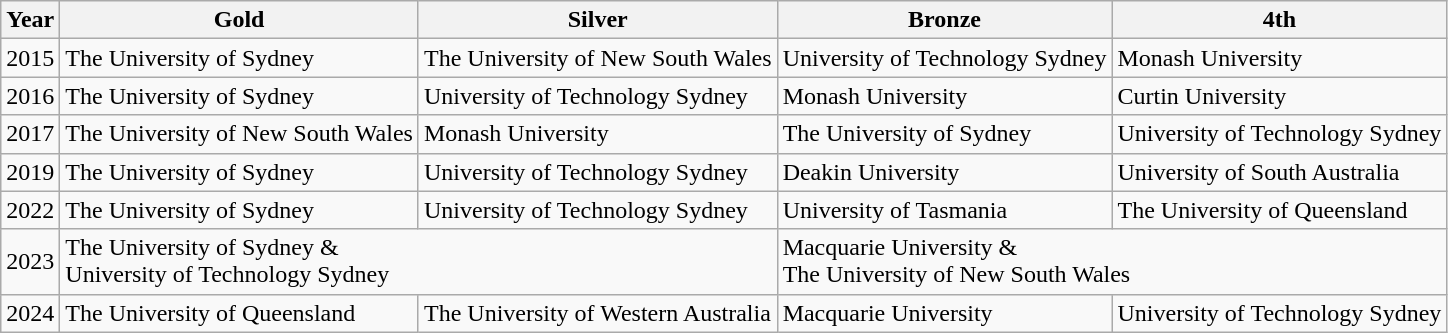<table class="wikitable">
<tr>
<th>Year</th>
<th>Gold</th>
<th>Silver</th>
<th>Bronze</th>
<th>4th</th>
</tr>
<tr>
<td>2015</td>
<td>The University of Sydney</td>
<td>The University of New South Wales</td>
<td>University of Technology Sydney</td>
<td>Monash University</td>
</tr>
<tr>
<td>2016</td>
<td>The University of Sydney</td>
<td>University of Technology Sydney</td>
<td>Monash University</td>
<td>Curtin University</td>
</tr>
<tr>
<td>2017</td>
<td>The University of New South Wales</td>
<td>Monash University</td>
<td>The University of Sydney</td>
<td>University of Technology Sydney</td>
</tr>
<tr>
<td>2019</td>
<td>The University of Sydney</td>
<td>University of Technology Sydney</td>
<td>Deakin University</td>
<td>University of South Australia</td>
</tr>
<tr>
<td>2022</td>
<td>The University of Sydney</td>
<td>University of Technology Sydney</td>
<td>University of Tasmania</td>
<td>The University of Queensland</td>
</tr>
<tr>
<td>2023</td>
<td colspan="2">The University of Sydney &<br>University of Technology Sydney</td>
<td colspan="2">Macquarie University &<br>The University of New South Wales</td>
</tr>
<tr>
<td>2024</td>
<td>The University of Queensland</td>
<td>The University of Western Australia</td>
<td>Macquarie University</td>
<td>University of Technology Sydney</td>
</tr>
</table>
